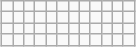<table class="wikitable" style="text-align:center; margin:1em auto 1em auto">
<tr>
<td> </td>
<td> </td>
<td> </td>
<td> </td>
<td> </td>
<td> </td>
<td> </td>
<td> </td>
<td> </td>
<td> </td>
<td> </td>
<td> </td>
</tr>
<tr>
<td> </td>
<td> </td>
<td> </td>
<td></td>
<td></td>
<td> </td>
<td> </td>
<td> </td>
<td> </td>
<td> </td>
<td> </td>
<td></td>
</tr>
<tr>
<td> </td>
<td> </td>
<td> </td>
<td> </td>
<td> </td>
<td></td>
<td></td>
<td> </td>
<td> </td>
<td> </td>
<td> </td>
<td></td>
</tr>
<tr>
<td> </td>
<td> </td>
<td></td>
<td></td>
<td></td>
<td></td>
<td></td>
<td> </td>
<td> </td>
<td> </td>
<td></td>
<td></td>
</tr>
</table>
